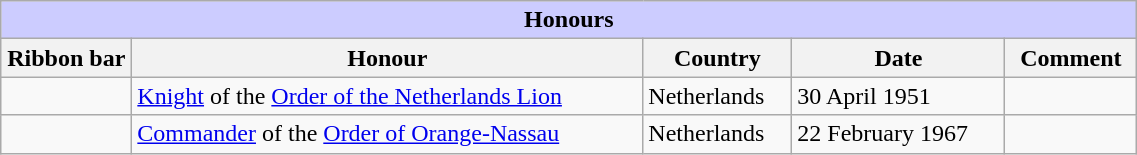<table class="wikitable" style="width:60%;">
<tr style="background:#ccf; text-align:center;">
<td colspan=5><strong>Honours</strong></td>
</tr>
<tr>
<th style="width:80px;">Ribbon bar</th>
<th>Honour</th>
<th>Country</th>
<th>Date</th>
<th>Comment</th>
</tr>
<tr>
<td></td>
<td><a href='#'>Knight</a> of the <a href='#'>Order of the Netherlands Lion</a></td>
<td>Netherlands</td>
<td>30 April 1951</td>
<td></td>
</tr>
<tr>
<td></td>
<td><a href='#'>Commander</a> of the <a href='#'>Order of Orange-Nassau</a></td>
<td>Netherlands</td>
<td>22 February 1967</td>
<td></td>
</tr>
</table>
